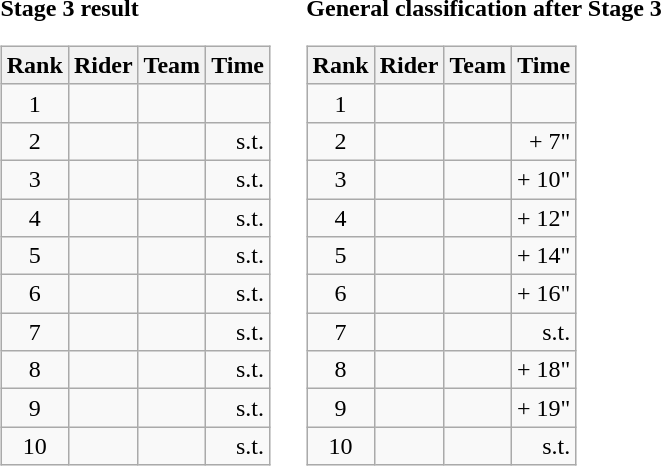<table>
<tr>
<td><strong>Stage 3 result</strong><br><table class="wikitable">
<tr>
<th scope="col">Rank</th>
<th scope="col">Rider</th>
<th scope="col">Team</th>
<th scope="col">Time</th>
</tr>
<tr>
<td style="text-align:center;">1</td>
<td></td>
<td></td>
<td style="text-align:right;"></td>
</tr>
<tr>
<td style="text-align:center;">2</td>
<td></td>
<td></td>
<td style="text-align:right;">s.t.</td>
</tr>
<tr>
<td style="text-align:center;">3</td>
<td></td>
<td></td>
<td style="text-align:right;">s.t.</td>
</tr>
<tr>
<td style="text-align:center;">4</td>
<td></td>
<td></td>
<td style="text-align:right;">s.t.</td>
</tr>
<tr>
<td style="text-align:center;">5</td>
<td></td>
<td></td>
<td style="text-align:right;">s.t.</td>
</tr>
<tr>
<td style="text-align:center;">6</td>
<td></td>
<td></td>
<td style="text-align:right;">s.t.</td>
</tr>
<tr>
<td style="text-align:center;">7</td>
<td></td>
<td></td>
<td style="text-align:right;">s.t.</td>
</tr>
<tr>
<td style="text-align:center;">8</td>
<td></td>
<td></td>
<td style="text-align:right;">s.t.</td>
</tr>
<tr>
<td style="text-align:center;">9</td>
<td></td>
<td></td>
<td style="text-align:right;">s.t.</td>
</tr>
<tr>
<td style="text-align:center;">10</td>
<td></td>
<td></td>
<td style="text-align:right;">s.t.</td>
</tr>
</table>
</td>
<td></td>
<td><strong>General classification after Stage 3</strong><br><table class="wikitable">
<tr>
<th scope="col">Rank</th>
<th scope="col">Rider</th>
<th scope="col">Team</th>
<th scope="col">Time</th>
</tr>
<tr>
<td style="text-align:center;">1</td>
<td></td>
<td></td>
<td style="text-align:right;"></td>
</tr>
<tr>
<td style="text-align:center;">2</td>
<td></td>
<td></td>
<td style="text-align:right;">+ 7"</td>
</tr>
<tr>
<td style="text-align:center;">3</td>
<td></td>
<td></td>
<td style="text-align:right;">+ 10"</td>
</tr>
<tr>
<td style="text-align:center;">4</td>
<td></td>
<td></td>
<td style="text-align:right;">+ 12"</td>
</tr>
<tr>
<td style="text-align:center;">5</td>
<td></td>
<td></td>
<td style="text-align:right;">+ 14"</td>
</tr>
<tr>
<td style="text-align:center;">6</td>
<td></td>
<td></td>
<td style="text-align:right;">+ 16"</td>
</tr>
<tr>
<td style="text-align:center;">7</td>
<td></td>
<td></td>
<td style="text-align:right;">s.t.</td>
</tr>
<tr>
<td style="text-align:center;">8</td>
<td></td>
<td></td>
<td style="text-align:right;">+ 18"</td>
</tr>
<tr>
<td style="text-align:center;">9</td>
<td></td>
<td></td>
<td style="text-align:right;">+ 19"</td>
</tr>
<tr>
<td style="text-align:center;">10</td>
<td></td>
<td></td>
<td style="text-align:right;">s.t.</td>
</tr>
</table>
</td>
</tr>
</table>
